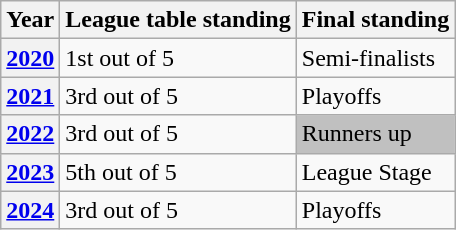<table class="wikitable">
<tr style="text-align:center;"|>
<th>Year</th>
<th>League table standing</th>
<th>Final standing</th>
</tr>
<tr>
<th><a href='#'>2020</a></th>
<td>1st out of 5</td>
<td>Semi-finalists</td>
</tr>
<tr>
<th><a href='#'>2021</a></th>
<td>3rd out of 5</td>
<td>Playoffs</td>
</tr>
<tr>
<th><a href='#'>2022</a></th>
<td>3rd out of 5</td>
<td style="background:silver;">Runners up</td>
</tr>
<tr>
<th><a href='#'>2023</a></th>
<td>5th out of 5</td>
<td>League Stage</td>
</tr>
<tr>
<th><a href='#'>2024</a></th>
<td>3rd out of 5</td>
<td>Playoffs</td>
</tr>
</table>
